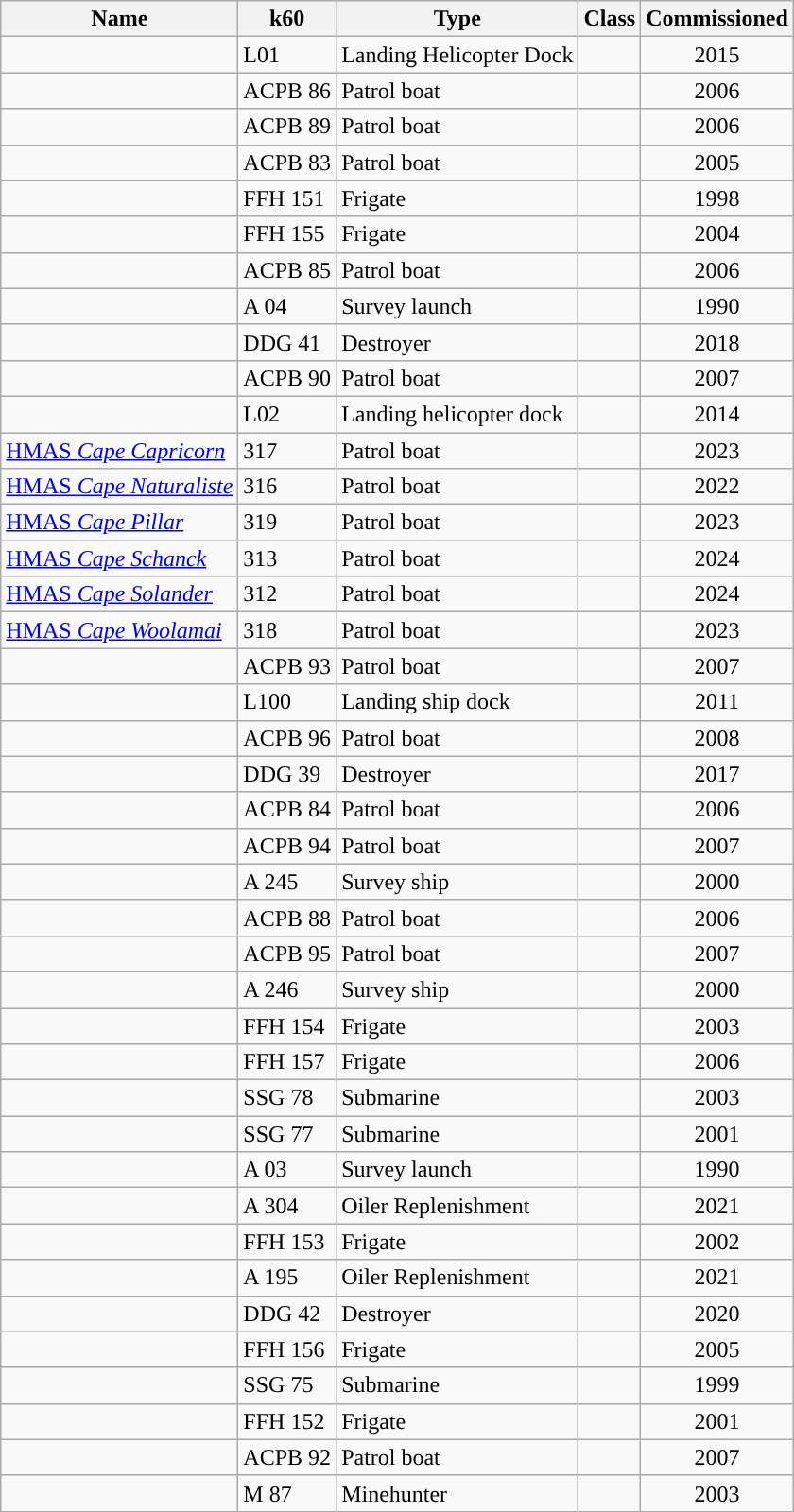<table class="wikitable sortable" border="1">
<tr>
<th>Name</th>
<th>k60</th>
<th>Type</th>
<th>Class</th>
<th>Commissioned</th>
</tr>
<tr>
<td></td>
<td>L01</td>
<td>Landing Helicopter Dock</td>
<td></td>
<td align="center">2015</td>
</tr>
<tr>
<td></td>
<td>ACPB 86</td>
<td>Patrol boat</td>
<td></td>
<td align="center">2006</td>
</tr>
<tr>
<td></td>
<td>ACPB 89</td>
<td>Patrol boat</td>
<td></td>
<td align="center">2006</td>
</tr>
<tr>
<td></td>
<td>ACPB 83</td>
<td>Patrol boat</td>
<td></td>
<td align="center">2005</td>
</tr>
<tr>
<td></td>
<td>FFH 151</td>
<td>Frigate</td>
<td></td>
<td align="center">1998</td>
</tr>
<tr>
<td></td>
<td>FFH 155</td>
<td>Frigate</td>
<td></td>
<td align="center">2004</td>
</tr>
<tr>
<td></td>
<td>ACPB 85</td>
<td>Patrol boat</td>
<td></td>
<td align="center">2006</td>
</tr>
<tr>
<td></td>
<td>A 04</td>
<td>Survey launch</td>
<td></td>
<td align="center">1990</td>
</tr>
<tr>
<td></td>
<td>DDG 41</td>
<td>Destroyer</td>
<td></td>
<td align='center'>2018</td>
</tr>
<tr>
<td></td>
<td>ACPB 90</td>
<td>Patrol boat</td>
<td></td>
<td align="center">2007</td>
</tr>
<tr>
<td></td>
<td>L02</td>
<td>Landing helicopter dock</td>
<td></td>
<td align="center">2014</td>
</tr>
<tr>
<td><a href='#'>HMAS <em>Cape Capricorn</em></a></td>
<td>317</td>
<td>Patrol boat</td>
<td></td>
<td align="center">2023</td>
</tr>
<tr>
<td><a href='#'>HMAS <em>Cape Naturaliste</em></a></td>
<td>316</td>
<td>Patrol boat</td>
<td></td>
<td align="center">2022</td>
</tr>
<tr>
<td><a href='#'>HMAS <em>Cape Pillar</em></a></td>
<td>319</td>
<td>Patrol boat</td>
<td></td>
<td align="center">2023</td>
</tr>
<tr>
<td><a href='#'>HMAS <em>Cape Schanck</em></a></td>
<td>313</td>
<td>Patrol boat</td>
<td></td>
<td align="center">2024</td>
</tr>
<tr>
<td><a href='#'>HMAS <em>Cape Solander</em></a></td>
<td>312</td>
<td>Patrol boat</td>
<td></td>
<td align="center">2024</td>
</tr>
<tr>
<td><a href='#'>HMAS <em>Cape Woolamai</em></a></td>
<td>318</td>
<td>Patrol boat</td>
<td></td>
<td align="center">2023</td>
</tr>
<tr>
<td></td>
<td>ACPB 93</td>
<td>Patrol boat</td>
<td></td>
<td align="center">2007</td>
</tr>
<tr>
<td></td>
<td>L100</td>
<td>Landing ship dock</td>
<td></td>
<td align="center">2011</td>
</tr>
<tr>
<td></td>
<td>ACPB 96</td>
<td>Patrol boat</td>
<td></td>
<td align="center">2008</td>
</tr>
<tr>
<td></td>
<td>DDG 39</td>
<td>Destroyer</td>
<td></td>
<td align="center">2017</td>
</tr>
<tr>
<td></td>
<td>ACPB 84</td>
<td>Patrol boat</td>
<td></td>
<td align="center">2006</td>
</tr>
<tr>
<td></td>
<td>ACPB 94</td>
<td>Patrol boat</td>
<td></td>
<td align="center">2007</td>
</tr>
<tr>
<td></td>
<td>A 245</td>
<td>Survey ship</td>
<td></td>
<td align="center">2000</td>
</tr>
<tr>
<td></td>
<td>ACPB 88</td>
<td>Patrol boat</td>
<td></td>
<td align="center">2006</td>
</tr>
<tr>
<td></td>
<td>ACPB 95</td>
<td>Patrol boat</td>
<td></td>
<td align="center">2007</td>
</tr>
<tr>
<td></td>
<td>A 246</td>
<td>Survey ship</td>
<td></td>
<td align="center">2000</td>
</tr>
<tr>
<td></td>
<td>FFH 154</td>
<td>Frigate</td>
<td></td>
<td align="center">2003</td>
</tr>
<tr>
<td></td>
<td>FFH 157</td>
<td>Frigate</td>
<td></td>
<td align="center">2006</td>
</tr>
<tr>
<td></td>
<td>SSG 78</td>
<td>Submarine</td>
<td></td>
<td align="center">2003</td>
</tr>
<tr>
<td></td>
<td>SSG 77</td>
<td>Submarine</td>
<td></td>
<td align="center">2001</td>
</tr>
<tr>
<td></td>
<td>A 03</td>
<td>Survey launch</td>
<td></td>
<td align="center">1990</td>
</tr>
<tr>
<td></td>
<td>A 304</td>
<td>Oiler Replenishment</td>
<td></td>
<td align="center">2021</td>
</tr>
<tr>
<td></td>
<td>FFH 153</td>
<td>Frigate</td>
<td></td>
<td align="center">2002</td>
</tr>
<tr>
<td></td>
<td>A 195</td>
<td>Oiler Replenishment</td>
<td></td>
<td align="center">2021</td>
</tr>
<tr>
<td></td>
<td>DDG 42</td>
<td>Destroyer</td>
<td></td>
<td align="center">2020</td>
</tr>
<tr>
<td></td>
<td>FFH 156</td>
<td>Frigate</td>
<td></td>
<td align="center">2005</td>
</tr>
<tr>
<td></td>
<td>SSG 75</td>
<td>Submarine</td>
<td></td>
<td align="center">1999</td>
</tr>
<tr>
<td></td>
<td>FFH 152</td>
<td>Frigate</td>
<td></td>
<td align="center">2001</td>
</tr>
<tr>
<td></td>
<td>ACPB 92</td>
<td>Patrol boat</td>
<td></td>
<td align="center">2007</td>
</tr>
<tr>
<td></td>
<td>M 87</td>
<td>Minehunter</td>
<td></td>
<td align="center">2003</td>
</tr>
</table>
